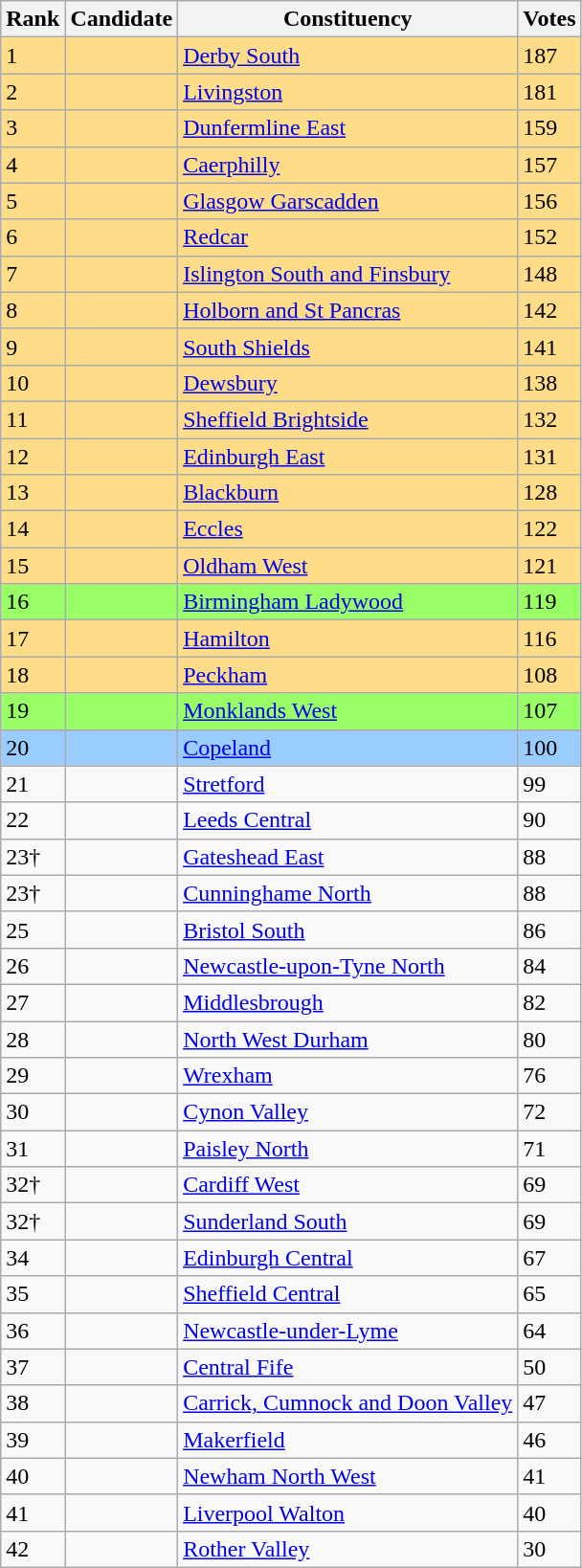<table class="wikitable sortable">
<tr>
<th>Rank<br></th>
<th>Candidate<br></th>
<th>Constituency<br></th>
<th>Votes<br></th>
</tr>
<tr bgcolor=ffdd88>
<td>1</td>
<td></td>
<td><a href='#'>Derby South</a></td>
<td>187</td>
</tr>
<tr bgcolor=ffdd88>
<td>2</td>
<td></td>
<td><a href='#'>Livingston</a></td>
<td>181</td>
</tr>
<tr bgcolor=ffdd88>
<td>3</td>
<td></td>
<td><a href='#'>Dunfermline East</a></td>
<td>159</td>
</tr>
<tr bgcolor=ffdd88>
<td>4</td>
<td></td>
<td><a href='#'>Caerphilly</a></td>
<td>157</td>
</tr>
<tr bgcolor=ffdd88>
<td>5</td>
<td></td>
<td><a href='#'>Glasgow Garscadden</a></td>
<td>156</td>
</tr>
<tr bgcolor=ffdd88>
<td>6</td>
<td></td>
<td><a href='#'>Redcar</a></td>
<td>152</td>
</tr>
<tr bgcolor=ffdd88>
<td>7</td>
<td></td>
<td><a href='#'>Islington South and Finsbury</a></td>
<td>148</td>
</tr>
<tr bgcolor=ffdd88>
<td>8</td>
<td></td>
<td><a href='#'>Holborn and St Pancras</a></td>
<td>142</td>
</tr>
<tr bgcolor=ffdd88>
<td>9</td>
<td></td>
<td><a href='#'>South Shields</a></td>
<td>141</td>
</tr>
<tr bgcolor=ffdd88>
<td>10</td>
<td></td>
<td><a href='#'>Dewsbury</a></td>
<td>138</td>
</tr>
<tr bgcolor=ffdd88>
<td>11</td>
<td></td>
<td><a href='#'>Sheffield Brightside</a></td>
<td>132</td>
</tr>
<tr bgcolor=ffdd88>
<td>12</td>
<td></td>
<td><a href='#'>Edinburgh East</a></td>
<td>131</td>
</tr>
<tr bgcolor=ffdd88>
<td>13</td>
<td></td>
<td><a href='#'>Blackburn</a></td>
<td>128</td>
</tr>
<tr bgcolor=ffdd88>
<td>14</td>
<td></td>
<td><a href='#'>Eccles</a></td>
<td>122</td>
</tr>
<tr bgcolor=ffdd88>
<td>15</td>
<td></td>
<td><a href='#'>Oldham West</a></td>
<td>121</td>
</tr>
<tr bgcolor=99ff66>
<td>16</td>
<td></td>
<td><a href='#'>Birmingham Ladywood</a></td>
<td>119</td>
</tr>
<tr bgcolor=ffdd88>
<td>17</td>
<td></td>
<td><a href='#'>Hamilton</a></td>
<td>116</td>
</tr>
<tr bgcolor=ffdd88>
<td>18</td>
<td></td>
<td><a href='#'>Peckham</a></td>
<td>108</td>
</tr>
<tr bgcolor=99ff66>
<td>19</td>
<td></td>
<td><a href='#'>Monklands West</a></td>
<td>107</td>
</tr>
<tr bgcolor=99ccff>
<td>20</td>
<td></td>
<td><a href='#'>Copeland</a></td>
<td>100</td>
</tr>
<tr>
<td>21</td>
<td></td>
<td><a href='#'>Stretford</a></td>
<td>99</td>
</tr>
<tr>
<td>22</td>
<td></td>
<td><a href='#'>Leeds Central</a></td>
<td>90</td>
</tr>
<tr>
<td>23†</td>
<td></td>
<td><a href='#'>Gateshead East</a></td>
<td>88</td>
</tr>
<tr>
<td>23†</td>
<td></td>
<td><a href='#'>Cunninghame North</a></td>
<td>88</td>
</tr>
<tr>
<td>25</td>
<td></td>
<td><a href='#'>Bristol South</a></td>
<td>86</td>
</tr>
<tr>
<td>26</td>
<td></td>
<td><a href='#'>Newcastle-upon-Tyne North</a></td>
<td>84</td>
</tr>
<tr>
<td>27</td>
<td></td>
<td><a href='#'>Middlesbrough</a></td>
<td>82</td>
</tr>
<tr>
<td>28</td>
<td></td>
<td><a href='#'>North West Durham</a></td>
<td>80</td>
</tr>
<tr>
<td>29</td>
<td></td>
<td><a href='#'>Wrexham</a></td>
<td>76</td>
</tr>
<tr>
<td>30</td>
<td></td>
<td><a href='#'>Cynon Valley</a></td>
<td>72</td>
</tr>
<tr>
<td>31</td>
<td></td>
<td><a href='#'>Paisley North</a></td>
<td>71</td>
</tr>
<tr>
<td>32†</td>
<td></td>
<td><a href='#'>Cardiff West</a></td>
<td>69</td>
</tr>
<tr>
<td>32†</td>
<td></td>
<td><a href='#'>Sunderland South</a></td>
<td>69</td>
</tr>
<tr>
<td>34</td>
<td></td>
<td><a href='#'>Edinburgh Central</a></td>
<td>67</td>
</tr>
<tr>
<td>35</td>
<td></td>
<td><a href='#'>Sheffield Central</a></td>
<td>65</td>
</tr>
<tr>
<td>36</td>
<td></td>
<td><a href='#'>Newcastle-under-Lyme</a></td>
<td>64</td>
</tr>
<tr>
<td>37</td>
<td></td>
<td><a href='#'>Central Fife</a></td>
<td>50</td>
</tr>
<tr>
<td>38</td>
<td></td>
<td><a href='#'>Carrick, Cumnock and Doon Valley</a></td>
<td>47</td>
</tr>
<tr>
<td>39</td>
<td></td>
<td><a href='#'>Makerfield</a></td>
<td>46</td>
</tr>
<tr>
<td>40</td>
<td></td>
<td><a href='#'>Newham North West</a></td>
<td>41</td>
</tr>
<tr>
<td>41</td>
<td></td>
<td><a href='#'>Liverpool Walton</a></td>
<td>40</td>
</tr>
<tr>
<td>42</td>
<td></td>
<td><a href='#'>Rother Valley</a></td>
<td>30</td>
</tr>
</table>
